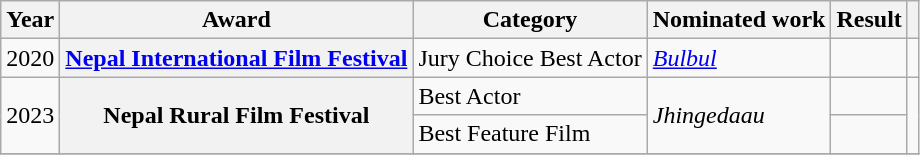<table class="wikitable plainrowheaders sortable">
<tr>
<th>Year</th>
<th>Award</th>
<th>Category</th>
<th>Nominated work</th>
<th>Result</th>
<th class="unsortable"></th>
</tr>
<tr>
<td>2020</td>
<th scope="row"><a href='#'>Nepal International Film Festival</a></th>
<td>Jury Choice Best Actor</td>
<td><em><a href='#'>Bulbul</a></em></td>
<td></td>
<td style="text-align:center;"></td>
</tr>
<tr>
<td rowspan="2">2023</td>
<th rowspan="2" scope="row">Nepal Rural Film Festival</th>
<td>Best Actor</td>
<td rowspan="2"><em>Jhingedaau</em></td>
<td></td>
<td rowspan="2" style="text-align:center;"><br></td>
</tr>
<tr>
<td>Best Feature Film</td>
<td></td>
</tr>
<tr>
</tr>
</table>
